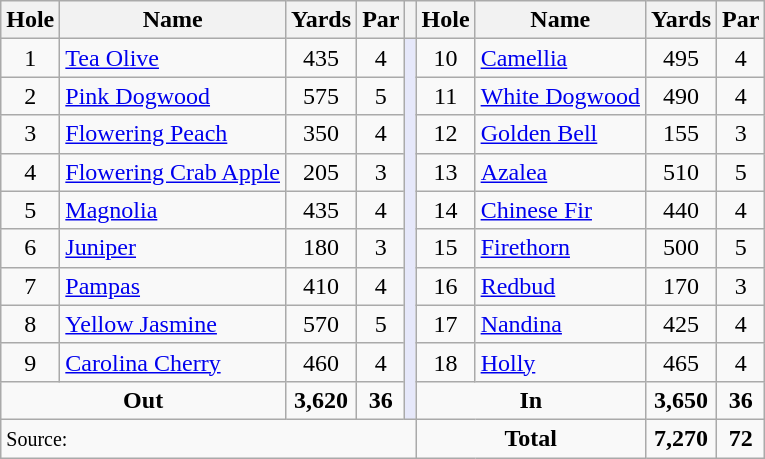<table class=wikitable style="text-align: center">
<tr>
<th>Hole</th>
<th>Name</th>
<th>Yards</th>
<th>Par</th>
<th></th>
<th>Hole</th>
<th>Name</th>
<th>Yards</th>
<th>Par</th>
</tr>
<tr>
<td>1</td>
<td align=left><a href='#'>Tea Olive</a></td>
<td>435</td>
<td>4</td>
<td rowspan=10 style="background:#E6E8FA;"></td>
<td>10</td>
<td align=left><a href='#'>Camellia</a></td>
<td>495</td>
<td>4</td>
</tr>
<tr>
<td>2</td>
<td align=left><a href='#'>Pink Dogwood</a></td>
<td>575</td>
<td>5</td>
<td>11</td>
<td align=left><a href='#'>White Dogwood</a></td>
<td>490</td>
<td>4</td>
</tr>
<tr>
<td>3</td>
<td align=left><a href='#'>Flowering Peach</a></td>
<td>350</td>
<td>4</td>
<td>12</td>
<td align=left><a href='#'>Golden Bell</a></td>
<td>155</td>
<td>3</td>
</tr>
<tr>
<td>4</td>
<td align=left><a href='#'>Flowering Crab Apple</a></td>
<td>205</td>
<td>3</td>
<td>13</td>
<td align=left><a href='#'>Azalea</a></td>
<td>510</td>
<td>5</td>
</tr>
<tr>
<td>5</td>
<td align=left><a href='#'>Magnolia</a></td>
<td>435</td>
<td>4</td>
<td>14</td>
<td align=left><a href='#'>Chinese Fir</a></td>
<td>440</td>
<td>4</td>
</tr>
<tr>
<td>6</td>
<td align=left><a href='#'>Juniper</a></td>
<td>180</td>
<td>3</td>
<td>15</td>
<td align=left><a href='#'>Firethorn</a></td>
<td>500</td>
<td>5</td>
</tr>
<tr>
<td>7</td>
<td align=left><a href='#'>Pampas</a></td>
<td>410</td>
<td>4</td>
<td>16</td>
<td align=left><a href='#'>Redbud</a></td>
<td>170</td>
<td>3</td>
</tr>
<tr>
<td>8</td>
<td align=left><a href='#'>Yellow Jasmine</a></td>
<td>570</td>
<td>5</td>
<td>17</td>
<td align=left><a href='#'>Nandina</a></td>
<td>425</td>
<td>4</td>
</tr>
<tr>
<td>9</td>
<td align=left><a href='#'>Carolina Cherry</a></td>
<td>460</td>
<td>4</td>
<td>18</td>
<td align=left><a href='#'>Holly</a></td>
<td>465</td>
<td>4</td>
</tr>
<tr>
<td colspan=2><strong>Out</strong></td>
<td><strong>3,620</strong></td>
<td><strong>36</strong></td>
<td colspan=2><strong>In</strong></td>
<td><strong>3,650</strong></td>
<td><strong>36</strong></td>
</tr>
<tr>
<td colspan=5 align=left><small>Source:</small></td>
<td colspan=2><strong>Total</strong></td>
<td><strong>7,270</strong></td>
<td><strong>72</strong></td>
</tr>
</table>
